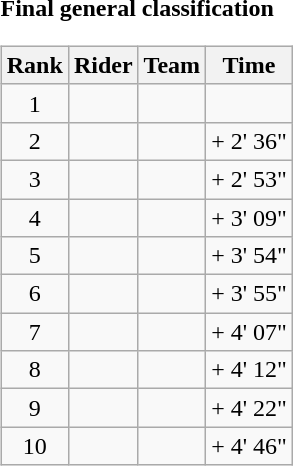<table>
<tr>
<td><strong>Final general classification</strong><br><table class="wikitable">
<tr>
<th scope="col">Rank</th>
<th scope="col">Rider</th>
<th scope="col">Team</th>
<th scope="col">Time</th>
</tr>
<tr>
<td style="text-align:center;">1</td>
<td></td>
<td></td>
<td style="text-align:right;"></td>
</tr>
<tr>
<td style="text-align:center;">2</td>
<td></td>
<td></td>
<td style="text-align:right;">+ 2' 36"</td>
</tr>
<tr>
<td style="text-align:center;">3</td>
<td></td>
<td></td>
<td style="text-align:right;">+ 2' 53"</td>
</tr>
<tr>
<td style="text-align:center;">4</td>
<td></td>
<td></td>
<td style="text-align:right;">+ 3' 09"</td>
</tr>
<tr>
<td style="text-align:center;">5</td>
<td></td>
<td></td>
<td style="text-align:right;">+ 3' 54"</td>
</tr>
<tr>
<td style="text-align:center;">6</td>
<td></td>
<td></td>
<td style="text-align:right;">+ 3' 55"</td>
</tr>
<tr>
<td style="text-align:center;">7</td>
<td></td>
<td></td>
<td style="text-align:right;">+ 4' 07"</td>
</tr>
<tr>
<td style="text-align:center;">8</td>
<td></td>
<td></td>
<td style="text-align:right;">+ 4' 12"</td>
</tr>
<tr>
<td style="text-align:center;">9</td>
<td></td>
<td></td>
<td style="text-align:right;">+ 4' 22"</td>
</tr>
<tr>
<td style="text-align:center;">10</td>
<td></td>
<td></td>
<td style="text-align:right;">+ 4' 46"</td>
</tr>
</table>
</td>
</tr>
</table>
